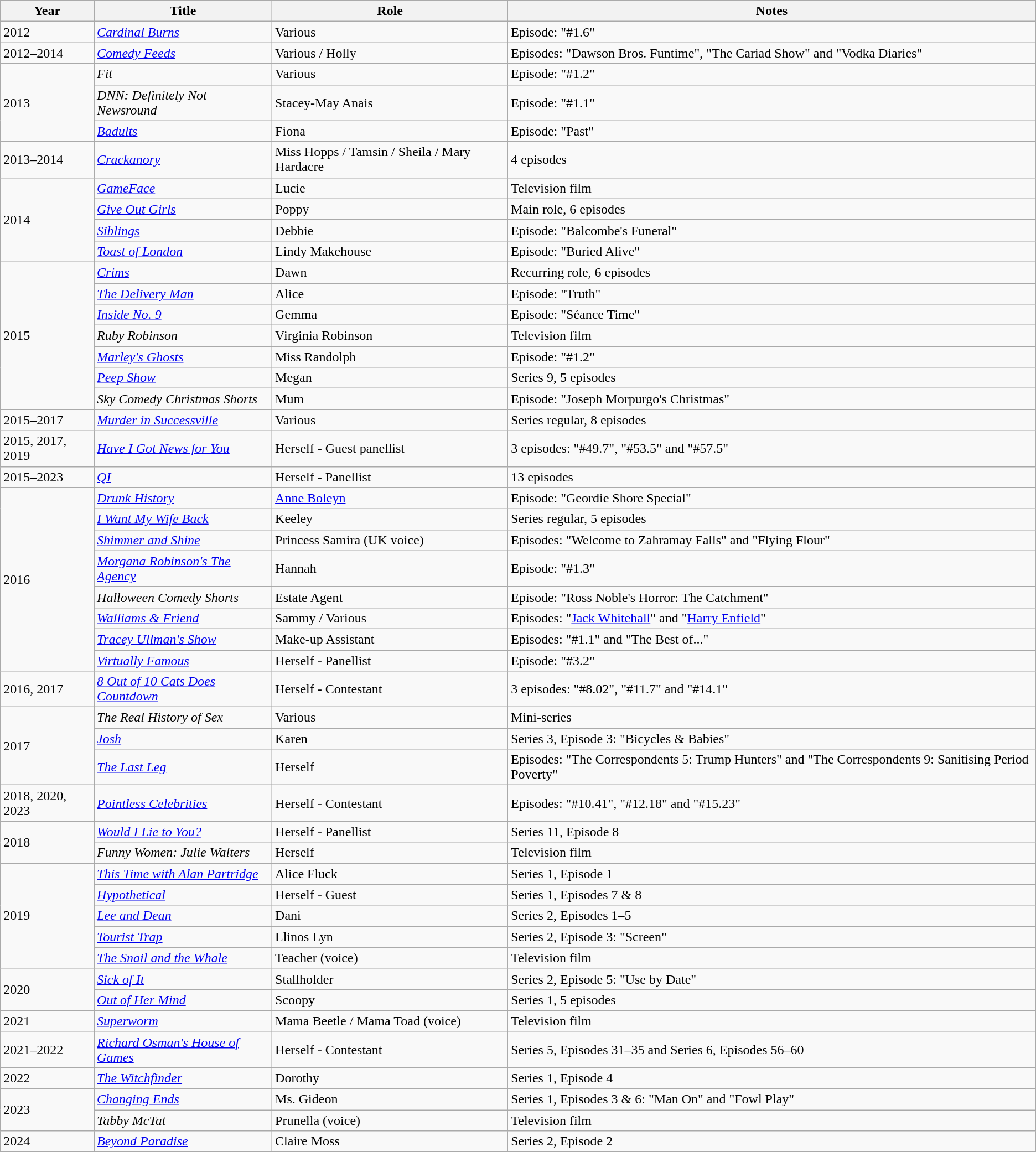<table class="wikitable sortable">
<tr>
<th>Year</th>
<th>Title</th>
<th>Role</th>
<th class="unsortable">Notes</th>
</tr>
<tr>
<td>2012</td>
<td><em><a href='#'>Cardinal Burns</a></em></td>
<td>Various</td>
<td>Episode: "#1.6"</td>
</tr>
<tr>
<td>2012–2014</td>
<td><em><a href='#'>Comedy Feeds</a></em></td>
<td>Various / Holly</td>
<td>Episodes: "Dawson Bros. Funtime", "The Cariad Show" and "Vodka Diaries"</td>
</tr>
<tr>
<td rowspan="3">2013</td>
<td><em>Fit</em></td>
<td>Various</td>
<td>Episode: "#1.2"</td>
</tr>
<tr>
<td><em>DNN: Definitely Not Newsround</em></td>
<td>Stacey-May Anais</td>
<td>Episode: "#1.1"</td>
</tr>
<tr>
<td><em><a href='#'>Badults</a></em></td>
<td>Fiona</td>
<td>Episode: "Past"</td>
</tr>
<tr>
<td>2013–2014</td>
<td><em><a href='#'>Crackanory</a></em></td>
<td>Miss Hopps / Tamsin / Sheila / Mary Hardacre</td>
<td>4 episodes</td>
</tr>
<tr>
<td rowspan="4">2014</td>
<td><em><a href='#'>GameFace</a></em></td>
<td>Lucie</td>
<td>Television film</td>
</tr>
<tr>
<td><em><a href='#'>Give Out Girls</a></em></td>
<td>Poppy</td>
<td>Main role, 6 episodes</td>
</tr>
<tr>
<td><em><a href='#'>Siblings</a></em></td>
<td>Debbie</td>
<td>Episode: "Balcombe's Funeral"</td>
</tr>
<tr>
<td><em><a href='#'>Toast of London</a></em></td>
<td>Lindy Makehouse</td>
<td>Episode: "Buried Alive"</td>
</tr>
<tr>
<td rowspan="7">2015</td>
<td><em><a href='#'>Crims</a></em></td>
<td>Dawn</td>
<td>Recurring role, 6 episodes</td>
</tr>
<tr>
<td><em><a href='#'>The Delivery Man</a></em></td>
<td>Alice</td>
<td>Episode: "Truth"</td>
</tr>
<tr>
<td><em><a href='#'>Inside No. 9</a></em></td>
<td>Gemma</td>
<td>Episode: "Séance Time"</td>
</tr>
<tr>
<td><em>Ruby Robinson</em></td>
<td>Virginia Robinson</td>
<td>Television film</td>
</tr>
<tr>
<td><em><a href='#'>Marley's Ghosts</a></em></td>
<td>Miss Randolph</td>
<td>Episode: "#1.2"</td>
</tr>
<tr>
<td><em><a href='#'>Peep Show</a></em></td>
<td>Megan</td>
<td>Series 9, 5 episodes</td>
</tr>
<tr>
<td><em>Sky Comedy Christmas Shorts</em></td>
<td>Mum</td>
<td>Episode: "Joseph Morpurgo's Christmas"</td>
</tr>
<tr>
<td>2015–2017</td>
<td><em><a href='#'>Murder in Successville</a></em></td>
<td>Various</td>
<td>Series regular, 8 episodes</td>
</tr>
<tr>
<td>2015, 2017, 2019</td>
<td><em><a href='#'>Have I Got News for You</a></em></td>
<td>Herself - Guest panellist</td>
<td>3 episodes: "#49.7", "#53.5" and "#57.5"</td>
</tr>
<tr>
<td>2015–2023</td>
<td><em><a href='#'>QI</a></em></td>
<td>Herself - Panellist</td>
<td>13 episodes</td>
</tr>
<tr>
<td rowspan="8">2016</td>
<td><em><a href='#'>Drunk History</a></em></td>
<td><a href='#'>Anne Boleyn</a></td>
<td>Episode: "Geordie Shore Special"</td>
</tr>
<tr>
<td><em><a href='#'>I Want My Wife Back</a></em></td>
<td>Keeley</td>
<td>Series regular, 5 episodes</td>
</tr>
<tr>
<td><em><a href='#'>Shimmer and Shine</a></em></td>
<td>Princess Samira (UK voice)</td>
<td>Episodes: "Welcome to Zahramay Falls" and "Flying Flour"</td>
</tr>
<tr>
<td><em><a href='#'>Morgana Robinson's The Agency</a></em></td>
<td>Hannah</td>
<td>Episode: "#1.3"</td>
</tr>
<tr>
<td><em>Halloween Comedy Shorts</em></td>
<td>Estate Agent</td>
<td>Episode: "Ross Noble's Horror: The Catchment"</td>
</tr>
<tr>
<td><em><a href='#'>Walliams & Friend</a></em></td>
<td>Sammy / Various</td>
<td>Episodes: "<a href='#'>Jack Whitehall</a>" and "<a href='#'>Harry Enfield</a>"</td>
</tr>
<tr>
<td><em><a href='#'>Tracey Ullman's Show</a></em></td>
<td>Make-up Assistant</td>
<td>Episodes: "#1.1" and "The Best of..."</td>
</tr>
<tr>
<td><em><a href='#'>Virtually Famous</a></em></td>
<td>Herself - Panellist</td>
<td>Episode: "#3.2"</td>
</tr>
<tr>
<td>2016, 2017</td>
<td><em><a href='#'>8 Out of 10 Cats Does Countdown</a></em></td>
<td>Herself - Contestant</td>
<td>3 episodes: "#8.02", "#11.7" and "#14.1"</td>
</tr>
<tr>
<td rowspan="3">2017</td>
<td><em>The Real History of Sex</em></td>
<td>Various</td>
<td>Mini-series</td>
</tr>
<tr>
<td><a href='#'><em>Josh</em></a></td>
<td>Karen</td>
<td>Series 3, Episode 3: "Bicycles & Babies"</td>
</tr>
<tr>
<td><em><a href='#'>The Last Leg</a></em></td>
<td>Herself</td>
<td>Episodes: "The Correspondents 5: Trump Hunters" and "The Correspondents 9: Sanitising Period Poverty"</td>
</tr>
<tr>
<td>2018, 2020, 2023</td>
<td><em><a href='#'>Pointless Celebrities</a></em></td>
<td>Herself - Contestant</td>
<td>Episodes: "#10.41", "#12.18" and "#15.23"</td>
</tr>
<tr>
<td rowspan="2">2018</td>
<td><em><a href='#'>Would I Lie to You?</a></em></td>
<td>Herself - Panellist</td>
<td>Series 11, Episode 8</td>
</tr>
<tr>
<td><em>Funny Women: Julie Walters</em></td>
<td>Herself</td>
<td>Television film</td>
</tr>
<tr>
<td rowspan="5">2019</td>
<td><em><a href='#'>This Time with Alan Partridge</a></em></td>
<td>Alice Fluck</td>
<td>Series 1, Episode 1</td>
</tr>
<tr>
<td><em><a href='#'>Hypothetical</a></em></td>
<td>Herself - Guest</td>
<td>Series 1, Episodes 7 & 8</td>
</tr>
<tr>
<td><em><a href='#'>Lee and Dean</a></em></td>
<td>Dani</td>
<td>Series 2, Episodes 1–5</td>
</tr>
<tr>
<td><em><a href='#'>Tourist Trap</a></em></td>
<td>Llinos Lyn</td>
<td>Series 2, Episode 3: "Screen"</td>
</tr>
<tr>
<td><em><a href='#'>The Snail and the Whale</a></em></td>
<td>Teacher (voice)</td>
<td>Television film</td>
</tr>
<tr>
<td rowspan="2">2020</td>
<td><em><a href='#'>Sick of It</a></em></td>
<td>Stallholder</td>
<td>Series 2, Episode 5: "Use by Date"</td>
</tr>
<tr>
<td><em><a href='#'>Out of Her Mind</a></em></td>
<td>Scoopy</td>
<td>Series 1, 5 episodes</td>
</tr>
<tr>
<td>2021</td>
<td><em><a href='#'>Superworm</a></em></td>
<td>Mama Beetle / Mama Toad (voice)</td>
<td>Television film</td>
</tr>
<tr>
<td>2021–2022</td>
<td><em><a href='#'>Richard Osman's House of Games</a></em></td>
<td>Herself - Contestant</td>
<td>Series 5, Episodes 31–35 and Series 6, Episodes 56–60</td>
</tr>
<tr>
<td>2022</td>
<td><em><a href='#'>The Witchfinder</a></em></td>
<td>Dorothy</td>
<td>Series 1, Episode 4</td>
</tr>
<tr>
<td rowspan="2">2023</td>
<td><em><a href='#'>Changing Ends</a></em></td>
<td>Ms. Gideon</td>
<td>Series 1, Episodes 3 & 6: "Man On" and "Fowl Play"</td>
</tr>
<tr>
<td><em>Tabby McTat</em></td>
<td>Prunella (voice)</td>
<td>Television film</td>
</tr>
<tr>
<td>2024</td>
<td><em><a href='#'>Beyond Paradise</a></em></td>
<td>Claire Moss</td>
<td>Series 2, Episode 2</td>
</tr>
</table>
